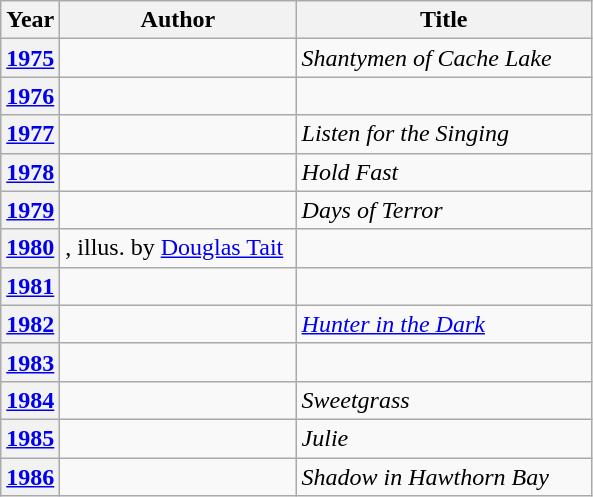<table class="wikitable sortable mw-collapsible">
<tr>
<th>Year</th>
<th width="40%">Author</th>
<th width="50%">Title</th>
</tr>
<tr>
<th><a href='#'>1975</a></th>
<td></td>
<td><em>Shantymen of Cache Lake</em></td>
</tr>
<tr>
<th><a href='#'>1976</a></th>
<td></td>
<td><em></em></td>
</tr>
<tr>
<th><a href='#'>1977</a></th>
<td></td>
<td><em>Listen for the Singing</em></td>
</tr>
<tr>
<th><a href='#'>1978</a></th>
<td></td>
<td><em>Hold Fast</em></td>
</tr>
<tr>
<th><a href='#'>1979</a></th>
<td></td>
<td><em>Days of Terror</em></td>
</tr>
<tr>
<th><a href='#'>1980</a></th>
<td>, illus. by <a href='#'>Douglas Tait</a></td>
<td><em></em></td>
</tr>
<tr>
<th><a href='#'>1981</a></th>
<td></td>
<td><em></em></td>
</tr>
<tr>
<th><a href='#'>1982</a></th>
<td></td>
<td><em><a href='#'>Hunter in the Dark</a></em></td>
</tr>
<tr>
<th><a href='#'>1983</a></th>
<td></td>
<td><em></em></td>
</tr>
<tr>
<th><a href='#'>1984</a></th>
<td></td>
<td><em>Sweetgrass</em></td>
</tr>
<tr>
<th><a href='#'>1985</a></th>
<td></td>
<td><em>Julie</em></td>
</tr>
<tr>
<th><a href='#'>1986</a></th>
<td></td>
<td><em>Shadow in Hawthorn Bay</em></td>
</tr>
</table>
